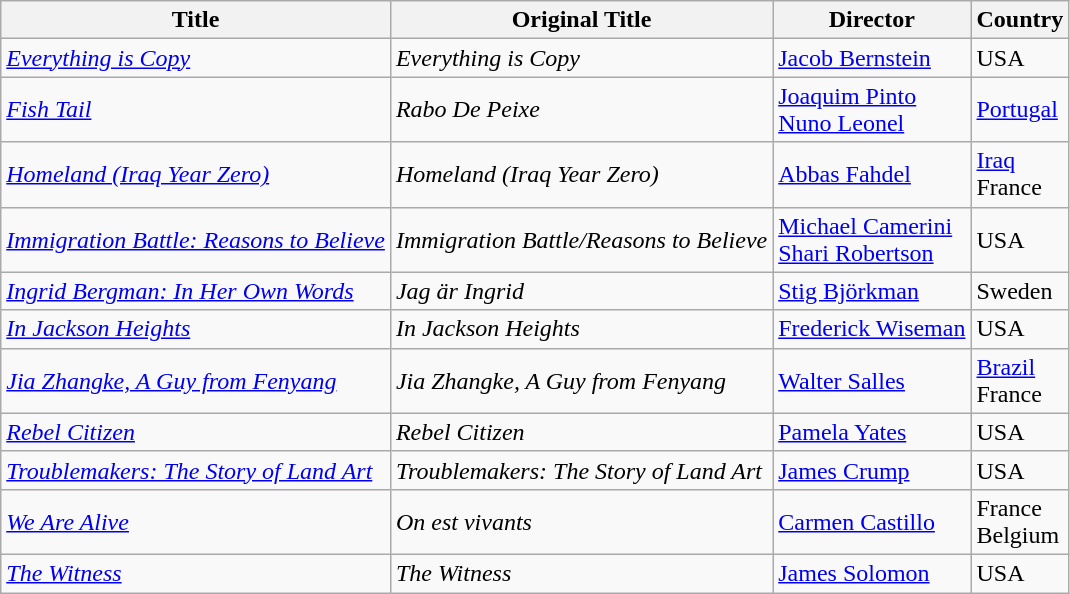<table class="wikitable">
<tr>
<th>Title</th>
<th>Original Title</th>
<th>Director</th>
<th>Country</th>
</tr>
<tr>
<td><em><a href='#'>Everything is Copy</a></em></td>
<td><em>Everything is Copy</em></td>
<td><a href='#'>Jacob Bernstein</a></td>
<td>USA</td>
</tr>
<tr>
<td><em><a href='#'>Fish Tail</a></em></td>
<td><em>Rabo De Peixe</em></td>
<td><a href='#'>Joaquim Pinto</a><br><a href='#'>Nuno Leonel</a></td>
<td><a href='#'>Portugal</a></td>
</tr>
<tr>
<td><em><a href='#'>Homeland (Iraq Year Zero)</a></em></td>
<td><em>Homeland (Iraq Year Zero)</em></td>
<td><a href='#'>Abbas Fahdel</a></td>
<td><a href='#'>Iraq</a><br>France</td>
</tr>
<tr>
<td><em><a href='#'>Immigration Battle: Reasons to Believe</a></em></td>
<td><em>Immigration Battle/Reasons to Believe</em></td>
<td><a href='#'>Michael Camerini</a><br><a href='#'>Shari Robertson</a></td>
<td>USA</td>
</tr>
<tr>
<td><em><a href='#'>Ingrid Bergman: In Her Own Words</a></em></td>
<td><em>Jag är Ingrid</em></td>
<td><a href='#'>Stig Björkman</a></td>
<td>Sweden</td>
</tr>
<tr>
<td><em><a href='#'>In Jackson Heights</a></em></td>
<td><em>In Jackson Heights</em></td>
<td><a href='#'>Frederick Wiseman</a></td>
<td>USA</td>
</tr>
<tr>
<td><em><a href='#'>Jia Zhangke, A Guy from Fenyang</a></em></td>
<td><em>Jia Zhangke, A Guy from Fenyang</em></td>
<td><a href='#'>Walter Salles</a></td>
<td><a href='#'>Brazil</a><br>France</td>
</tr>
<tr>
<td><em><a href='#'>Rebel Citizen</a></em></td>
<td><em>Rebel Citizen</em></td>
<td><a href='#'>Pamela Yates</a></td>
<td>USA</td>
</tr>
<tr>
<td><em><a href='#'>Troublemakers: The Story of Land Art</a></em></td>
<td><em>Troublemakers: The Story of Land Art</em></td>
<td><a href='#'>James Crump</a></td>
<td>USA</td>
</tr>
<tr>
<td><em><a href='#'>We Are Alive</a></em></td>
<td><em>On est vivants</em></td>
<td><a href='#'>Carmen Castillo</a></td>
<td>France<br>Belgium</td>
</tr>
<tr>
<td><em><a href='#'>The Witness</a></em></td>
<td><em>The Witness</em></td>
<td><a href='#'>James Solomon</a></td>
<td>USA</td>
</tr>
</table>
